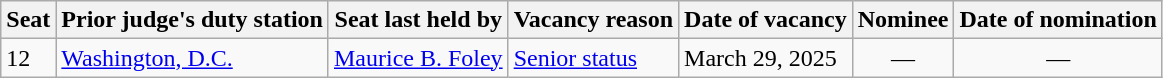<table class=wikitable>
<tr>
<th>Seat</th>
<th>Prior judge's duty station</th>
<th>Seat last held by</th>
<th>Vacancy reason</th>
<th>Date of vacancy</th>
<th>Nominee</th>
<th>Date of nomination</th>
</tr>
<tr>
<td>12</td>
<td><a href='#'>Washington, D.C.</a></td>
<td><a href='#'>Maurice B. Foley</a></td>
<td><a href='#'>Senior status</a></td>
<td>March 29, 2025</td>
<td align=center>—</td>
<td align=center>—</td>
</tr>
</table>
